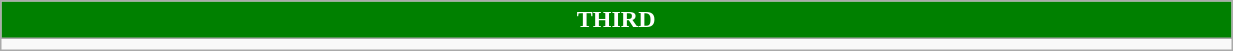<table class="wikitable collapsible collapsed" style="width:65%">
<tr>
<th colspan=7 ! style="color:white; background:#008000">THIRD</th>
</tr>
<tr>
<td></td>
</tr>
</table>
